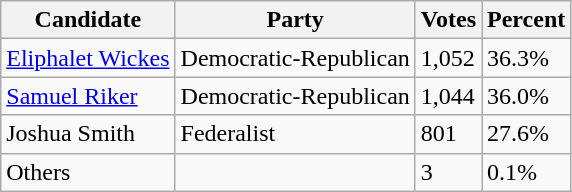<table class=wikitable>
<tr>
<th>Candidate</th>
<th>Party</th>
<th>Votes</th>
<th>Percent</th>
</tr>
<tr>
<td><a href='#'>Eliphalet Wickes</a></td>
<td>Democratic-Republican</td>
<td>1,052</td>
<td>36.3%</td>
</tr>
<tr>
<td><a href='#'>Samuel Riker</a></td>
<td>Democratic-Republican</td>
<td>1,044</td>
<td>36.0%</td>
</tr>
<tr>
<td>Joshua Smith</td>
<td>Federalist</td>
<td>801</td>
<td>27.6%</td>
</tr>
<tr>
<td>Others</td>
<td></td>
<td>3</td>
<td>0.1%</td>
</tr>
</table>
